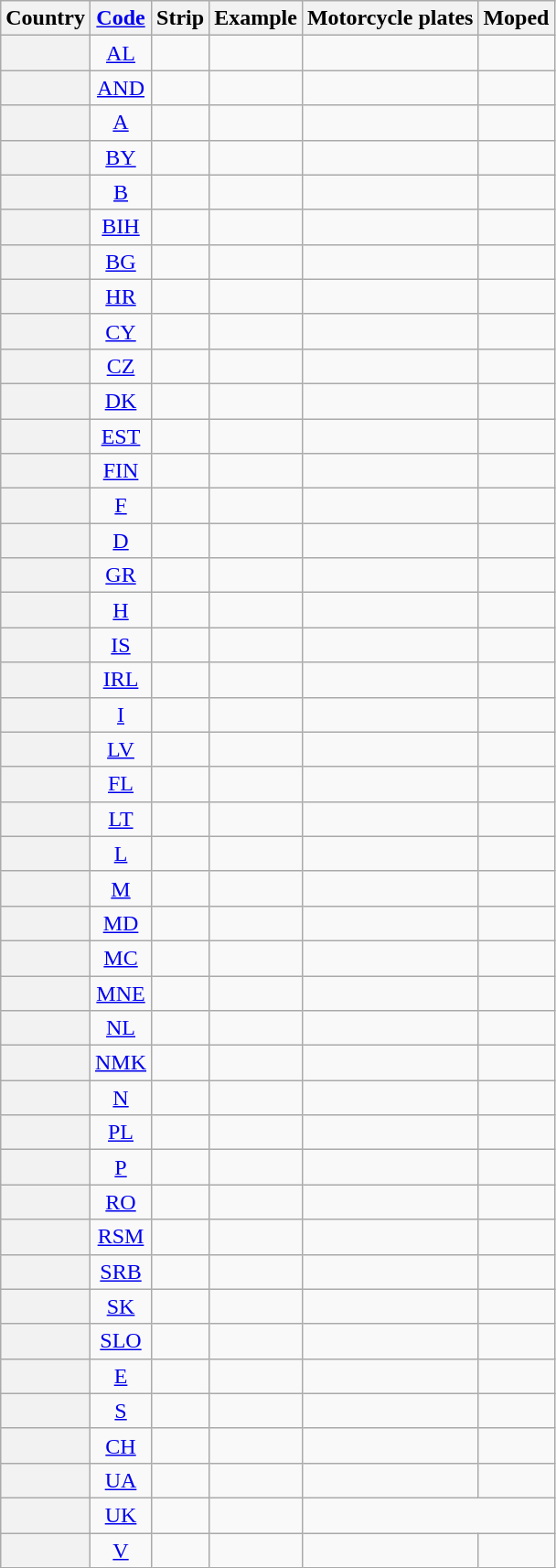<table class="wikitable" style="text-align:center">
<tr>
<th>Country</th>
<th><a href='#'>Code</a></th>
<th>Strip</th>
<th>Example</th>
<th>Motorcycle plates</th>
<th>Moped</th>
</tr>
<tr>
<td style="background:#F2F2F2; text-align:left"><strong></strong></td>
<td><a href='#'>AL</a></td>
<td></td>
<td></td>
<td></td>
<td></td>
</tr>
<tr>
<td style="background:#F2F2F2; text-align:left"><strong></strong></td>
<td><a href='#'>AND</a></td>
<td></td>
<td></td>
<td></td>
<td></td>
</tr>
<tr>
<td style="background:#F2F2F2; text-align:left"><strong></strong></td>
<td><a href='#'>A</a></td>
<td></td>
<td></td>
<td></td>
<td> </td>
</tr>
<tr>
<td style="background:#F2F2F2; text-align:left"><strong></strong></td>
<td><a href='#'>BY</a></td>
<td></td>
<td></td>
<td></td>
<td></td>
</tr>
<tr>
<td style="background:#F2F2F2; text-align:left"><strong></strong></td>
<td><a href='#'>B</a></td>
<td></td>
<td></td>
<td></td>
<td></td>
</tr>
<tr>
<td style="background:#F2F2F2; text-align:left"><strong></strong></td>
<td><a href='#'>BIH</a></td>
<td></td>
<td></td>
<td></td>
<td></td>
</tr>
<tr>
<td style="background:#F2F2F2; text-align:left"><strong></strong></td>
<td><a href='#'>BG</a></td>
<td></td>
<td></td>
<td></td>
<td></td>
</tr>
<tr>
<td style="background:#F2F2F2; text-align:left"><strong></strong></td>
<td><a href='#'>HR</a></td>
<td></td>
<td></td>
<td><br></td>
<td></td>
</tr>
<tr>
<td style="background:#F2F2F2; text-align:left"><strong></strong></td>
<td><a href='#'>CY</a></td>
<td></td>
<td></td>
<td></td>
<td></td>
</tr>
<tr>
<td style="background:#F2F2F2; text-align:left"><strong></strong></td>
<td><a href='#'>CZ</a></td>
<td></td>
<td></td>
<td></td>
<td></td>
</tr>
<tr>
<td style="background:#F2F2F2; text-align:left"><strong></strong></td>
<td><a href='#'>DK</a></td>
<td></td>
<td></td>
<td></td>
<td></td>
</tr>
<tr>
<td style="background:#F2F2F2; text-align:left"><strong></strong></td>
<td><a href='#'>EST</a></td>
<td></td>
<td></td>
<td><br></td>
<td></td>
</tr>
<tr>
<td style="background:#F2F2F2; text-align:left"><strong></strong></td>
<td><a href='#'>FIN</a></td>
<td></td>
<td></td>
<td><br></td>
<td></td>
</tr>
<tr>
<td style="background:#F2F2F2; text-align:left"><strong></strong></td>
<td><a href='#'>F</a></td>
<td></td>
<td></td>
<td></td>
<td></td>
</tr>
<tr>
<td style="background:#F2F2F2; text-align:left"><strong></strong></td>
<td><a href='#'>D</a></td>
<td></td>
<td></td>
<td></td>
<td></td>
</tr>
<tr>
<td style="background:#F2F2F2; text-align:left"><strong></strong></td>
<td><a href='#'>GR</a></td>
<td></td>
<td></td>
<td></td>
<td> </td>
</tr>
<tr>
<td style="background:#F2F2F2; text-align:left"><strong></strong></td>
<td><a href='#'>H</a></td>
<td></td>
<td></td>
<td></td>
<td></td>
</tr>
<tr>
<td style="background:#F2F2F2; text-align:left"><strong></strong></td>
<td><a href='#'>IS</a></td>
<td></td>
<td></td>
<td></td>
<td></td>
</tr>
<tr>
<td style="background:#F2F2F2; text-align:left"><strong></strong></td>
<td><a href='#'>IRL</a></td>
<td></td>
<td></td>
<td></td>
<td></td>
</tr>
<tr>
<td style="background:#F2F2F2; text-align:left"><strong></strong></td>
<td><a href='#'>I</a></td>
<td></td>
<td></td>
<td></td>
<td></td>
</tr>
<tr>
<td style="background:#F2F2F2; text-align:left"><strong></strong></td>
<td><a href='#'>LV</a></td>
<td></td>
<td></td>
<td></td>
<td></td>
</tr>
<tr>
<td style="background:#F2F2F2; text-align:left"><strong></strong></td>
<td><a href='#'>FL</a></td>
<td></td>
<td></td>
<td></td>
<td></td>
</tr>
<tr>
<td style="background:#F2F2F2; text-align:left"><strong></strong></td>
<td><a href='#'>LT</a></td>
<td></td>
<td></td>
<td></td>
<td></td>
</tr>
<tr>
<td style="background:#F2F2F2; text-align:left"><strong></strong></td>
<td><a href='#'>L</a></td>
<td></td>
<td></td>
<td></td>
<td></td>
</tr>
<tr>
<td style="background:#F2F2F2; text-align:left"><strong></strong></td>
<td><a href='#'>M</a></td>
<td></td>
<td></td>
<td></td>
<td></td>
</tr>
<tr>
<td style="background:#F2F2F2; text-align:left"><strong></strong></td>
<td><a href='#'>MD</a></td>
<td></td>
<td></td>
<td></td>
<td></td>
</tr>
<tr>
<td style="background:#F2F2F2; text-align:left"><strong></strong></td>
<td><a href='#'>MC</a></td>
<td></td>
<td></td>
<td></td>
<td></td>
</tr>
<tr>
<td style="background:#F2F2F2; text-align:left"><strong></strong></td>
<td><a href='#'>MNE</a></td>
<td></td>
<td></td>
<td></td>
<td></td>
</tr>
<tr>
<td style="background:#F2F2F2; text-align:left"><strong></strong></td>
<td><a href='#'>NL</a></td>
<td></td>
<td></td>
<td></td>
<td></td>
</tr>
<tr>
<td style="background:#F2F2F2; text-align:left"><strong></strong></td>
<td><a href='#'>NMK</a></td>
<td></td>
<td></td>
<td></td>
<td></td>
</tr>
<tr>
<td style="background:#F2F2F2; text-align:left"><strong></strong></td>
<td><a href='#'>N</a></td>
<td></td>
<td></td>
<td></td>
<td></td>
</tr>
<tr>
<td style="background:#F2F2F2; text-align:left"><strong></strong></td>
<td><a href='#'>PL</a></td>
<td></td>
<td></td>
<td></td>
<td></td>
</tr>
<tr>
<td style="background:#F2F2F2; text-align:left"><strong></strong></td>
<td><a href='#'>P</a></td>
<td></td>
<td></td>
<td></td>
<td></td>
</tr>
<tr>
<td style="background:#F2F2F2; text-align:left"><strong></strong></td>
<td><a href='#'>RO</a></td>
<td></td>
<td></td>
<td></td>
<td></td>
</tr>
<tr>
<td style="background:#F2F2F2; text-align:left"><strong></strong></td>
<td><a href='#'>RSM</a></td>
<td></td>
<td></td>
<td></td>
<td></td>
</tr>
<tr>
<td style="background:#F2F2F2; text-align:left"><strong></strong></td>
<td><a href='#'>SRB</a></td>
<td></td>
<td></td>
<td></td>
<td></td>
</tr>
<tr>
<td style="background:#F2F2F2; text-align:left"><strong></strong></td>
<td><a href='#'>SK</a></td>
<td></td>
<td></td>
<td></td>
<td></td>
</tr>
<tr>
<td style="background:#F2F2F2; text-align:left"><strong></strong></td>
<td><a href='#'>SLO</a></td>
<td></td>
<td></td>
<td></td>
<td></td>
</tr>
<tr>
<td style="background:#F2F2F2; text-align:left"><strong></strong></td>
<td><a href='#'>E</a></td>
<td></td>
<td></td>
<td></td>
<td></td>
</tr>
<tr>
<td style="background:#F2F2F2; text-align:left"><strong></strong></td>
<td><a href='#'>S</a></td>
<td></td>
<td></td>
<td></td>
<td></td>
</tr>
<tr>
<td style="background:#F2F2F2; text-align:left"><strong></strong></td>
<td><a href='#'>CH</a></td>
<td></td>
<td></td>
<td></td>
<td></td>
</tr>
<tr>
<td style="background:#F2F2F2; text-align:left"><strong></strong></td>
<td><a href='#'>UA</a></td>
<td></td>
<td></td>
<td></td>
<td></td>
</tr>
<tr>
<td style="background:#F2F2F2; text-align:left"><strong></strong></td>
<td><a href='#'>UK</a></td>
<td></td>
<td></td>
<td colspan="2"></td>
</tr>
<tr>
<td style="background:#F2F2F2; text-align:left"><strong></strong></td>
<td><a href='#'>V</a></td>
<td></td>
<td></td>
<td></td>
<td></td>
</tr>
</table>
